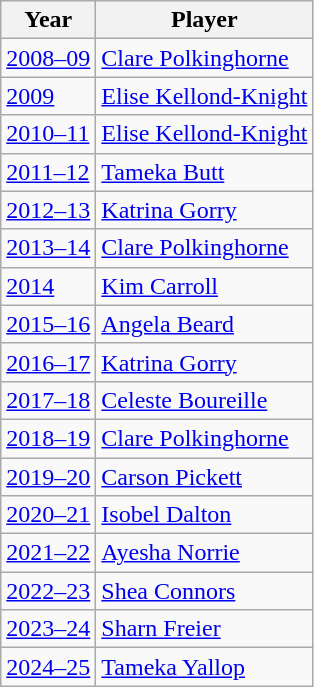<table class="wikitable">
<tr>
<th>Year</th>
<th>Player</th>
</tr>
<tr>
<td><a href='#'>2008–09</a></td>
<td> <a href='#'>Clare Polkinghorne</a></td>
</tr>
<tr>
<td><a href='#'>2009</a></td>
<td> <a href='#'>Elise Kellond-Knight</a></td>
</tr>
<tr>
<td><a href='#'>2010–11</a></td>
<td> <a href='#'>Elise Kellond-Knight</a></td>
</tr>
<tr>
<td><a href='#'>2011–12</a></td>
<td> <a href='#'>Tameka Butt</a></td>
</tr>
<tr>
<td><a href='#'>2012–13</a></td>
<td> <a href='#'>Katrina Gorry</a></td>
</tr>
<tr>
<td><a href='#'>2013–14</a></td>
<td> <a href='#'>Clare Polkinghorne</a></td>
</tr>
<tr>
<td><a href='#'>2014</a></td>
<td> <a href='#'>Kim Carroll</a></td>
</tr>
<tr>
<td><a href='#'>2015–16</a></td>
<td> <a href='#'>Angela Beard</a></td>
</tr>
<tr>
<td><a href='#'>2016–17</a></td>
<td> <a href='#'>Katrina Gorry</a></td>
</tr>
<tr>
<td><a href='#'>2017–18</a></td>
<td> <a href='#'>Celeste Boureille</a></td>
</tr>
<tr>
<td><a href='#'>2018–19</a></td>
<td> <a href='#'>Clare Polkinghorne</a></td>
</tr>
<tr>
<td><a href='#'>2019–20</a></td>
<td> <a href='#'>Carson Pickett</a></td>
</tr>
<tr>
<td><a href='#'>2020–21</a></td>
<td> <a href='#'>Isobel Dalton</a></td>
</tr>
<tr>
<td><a href='#'>2021–22</a></td>
<td> <a href='#'>Ayesha Norrie</a></td>
</tr>
<tr>
<td><a href='#'>2022–23</a></td>
<td> <a href='#'>Shea Connors</a></td>
</tr>
<tr>
<td><a href='#'>2023–24</a></td>
<td> <a href='#'>Sharn Freier</a></td>
</tr>
<tr>
<td><a href='#'>2024–25</a></td>
<td> <a href='#'>Tameka Yallop</a></td>
</tr>
</table>
